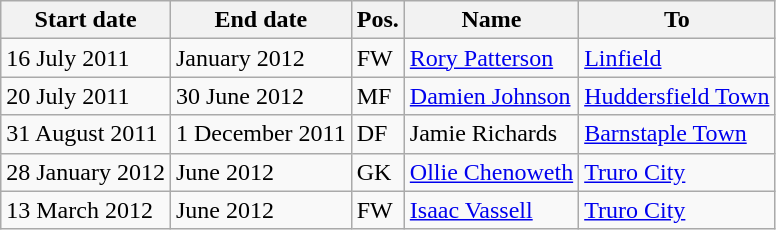<table class="wikitable">
<tr>
<th>Start date</th>
<th>End date</th>
<th>Pos.</th>
<th>Name</th>
<th>To</th>
</tr>
<tr>
<td>16 July 2011</td>
<td>January 2012</td>
<td>FW</td>
<td><a href='#'>Rory Patterson</a></td>
<td><a href='#'>Linfield</a></td>
</tr>
<tr>
<td>20 July 2011</td>
<td>30 June 2012</td>
<td>MF</td>
<td><a href='#'>Damien Johnson</a></td>
<td><a href='#'>Huddersfield Town</a></td>
</tr>
<tr>
<td>31 August 2011</td>
<td>1 December 2011</td>
<td>DF</td>
<td>Jamie Richards</td>
<td><a href='#'>Barnstaple Town</a></td>
</tr>
<tr>
<td>28 January 2012</td>
<td>June 2012</td>
<td>GK</td>
<td><a href='#'>Ollie Chenoweth</a></td>
<td><a href='#'>Truro City</a></td>
</tr>
<tr>
<td>13 March 2012</td>
<td>June 2012</td>
<td>FW</td>
<td><a href='#'>Isaac Vassell</a></td>
<td><a href='#'>Truro City</a></td>
</tr>
</table>
